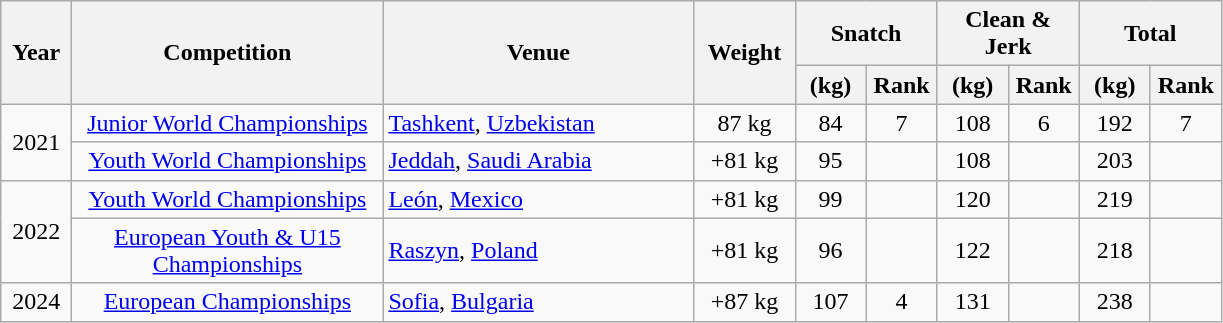<table class = "wikitable" style="text-align:center;">
<tr>
<th rowspan=2 width=40>Year</th>
<th rowspan=2 width=200>Competition</th>
<th rowspan=2 width=200>Venue</th>
<th rowspan=2 width=60>Weight</th>
<th colspan=2>Snatch</th>
<th colspan=2>Clean & Jerk</th>
<th colspan=2>Total</th>
</tr>
<tr>
<th width=40>(kg)</th>
<th width=40>Rank</th>
<th width=40>(kg)</th>
<th width=40>Rank</th>
<th width=40>(kg)</th>
<th width=40>Rank</th>
</tr>
<tr>
<td rowspan=2>2021</td>
<td><a href='#'>Junior World  Championships</a></td>
<td align=left> <a href='#'>Tashkent</a>, <a href='#'>Uzbekistan</a></td>
<td>87 kg</td>
<td>84</td>
<td>7</td>
<td>108</td>
<td>6</td>
<td>192</td>
<td>7</td>
</tr>
<tr>
<td><a href='#'>Youth World Championships</a></td>
<td align=left> <a href='#'>Jeddah</a>, <a href='#'>Saudi Arabia</a></td>
<td>+81 kg</td>
<td>95</td>
<td></td>
<td>108</td>
<td></td>
<td>203</td>
<td></td>
</tr>
<tr>
<td rowspan=2>2022</td>
<td><a href='#'>Youth World Championships</a></td>
<td align=left> <a href='#'>León</a>, <a href='#'>Mexico</a></td>
<td>+81 kg</td>
<td>99</td>
<td></td>
<td>120</td>
<td></td>
<td>219</td>
<td></td>
</tr>
<tr>
<td><a href='#'>European Youth & U15 Championships</a></td>
<td align=left> <a href='#'>Raszyn</a>, <a href='#'>Poland</a></td>
<td>+81 kg</td>
<td>96</td>
<td></td>
<td>122</td>
<td></td>
<td>218</td>
<td></td>
</tr>
<tr>
<td rowspan=1>2024</td>
<td><a href='#'>European  Championships</a></td>
<td align=left> <a href='#'>Sofia</a>, <a href='#'>Bulgaria</a></td>
<td>+87 kg</td>
<td>107</td>
<td>4</td>
<td>131</td>
<td></td>
<td>238</td>
<td></td>
</tr>
</table>
